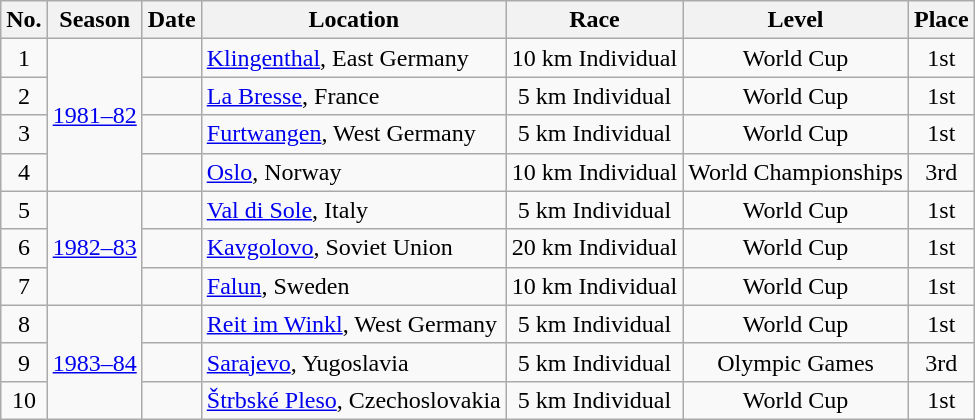<table class="wikitable sortable" style="text-align: center;">
<tr>
<th scope="col">No.</th>
<th scope="col">Season</th>
<th scope="col">Date</th>
<th scope="col">Location</th>
<th scope="col">Race</th>
<th scope="col">Level</th>
<th scope="col">Place</th>
</tr>
<tr>
<td>1</td>
<td rowspan="4"><a href='#'>1981–82</a></td>
<td style="text-align: right;"></td>
<td style="text-align: left;"> <a href='#'>Klingenthal</a>, East Germany</td>
<td>10 km Individual</td>
<td>World Cup</td>
<td>1st</td>
</tr>
<tr>
<td>2</td>
<td style="text-align: right;"></td>
<td style="text-align: left;"> <a href='#'>La Bresse</a>, France</td>
<td>5 km Individual</td>
<td>World Cup</td>
<td>1st</td>
</tr>
<tr>
<td>3</td>
<td style="text-align: right;"></td>
<td style="text-align: left;"> <a href='#'>Furtwangen</a>, West Germany</td>
<td>5 km Individual</td>
<td>World Cup</td>
<td>1st</td>
</tr>
<tr>
<td>4</td>
<td style="text-align: right;"></td>
<td style="text-align: left;"> <a href='#'>Oslo</a>, Norway</td>
<td>10 km Individual</td>
<td>World Championships</td>
<td>3rd</td>
</tr>
<tr>
<td>5</td>
<td rowspan="3"><a href='#'>1982–83</a></td>
<td style="text-align: right;"></td>
<td style="text-align: left;"> <a href='#'>Val di Sole</a>, Italy</td>
<td>5 km Individual</td>
<td>World Cup</td>
<td>1st</td>
</tr>
<tr>
<td>6</td>
<td style="text-align: right;"></td>
<td style="text-align: left;"> <a href='#'>Kavgolovo</a>, Soviet Union</td>
<td>20 km Individual</td>
<td>World Cup</td>
<td>1st</td>
</tr>
<tr>
<td>7</td>
<td style="text-align: right;"></td>
<td style="text-align: left;"> <a href='#'>Falun</a>, Sweden</td>
<td>10 km Individual</td>
<td>World Cup</td>
<td>1st</td>
</tr>
<tr>
<td>8</td>
<td rowspan="3"><a href='#'>1983–84</a></td>
<td style="text-align: right;"></td>
<td style="text-align: left;"> <a href='#'>Reit im Winkl</a>, West Germany</td>
<td>5 km Individual</td>
<td>World Cup</td>
<td>1st</td>
</tr>
<tr>
<td>9</td>
<td style="text-align: right;"></td>
<td style="text-align: left;"> <a href='#'>Sarajevo</a>, Yugoslavia</td>
<td>5 km Individual</td>
<td>Olympic Games</td>
<td>3rd</td>
</tr>
<tr>
<td>10</td>
<td style="text-align: right;"></td>
<td style="text-align: left;"> <a href='#'>Štrbské Pleso</a>, Czechoslovakia</td>
<td>5 km Individual</td>
<td>World Cup</td>
<td>1st</td>
</tr>
</table>
